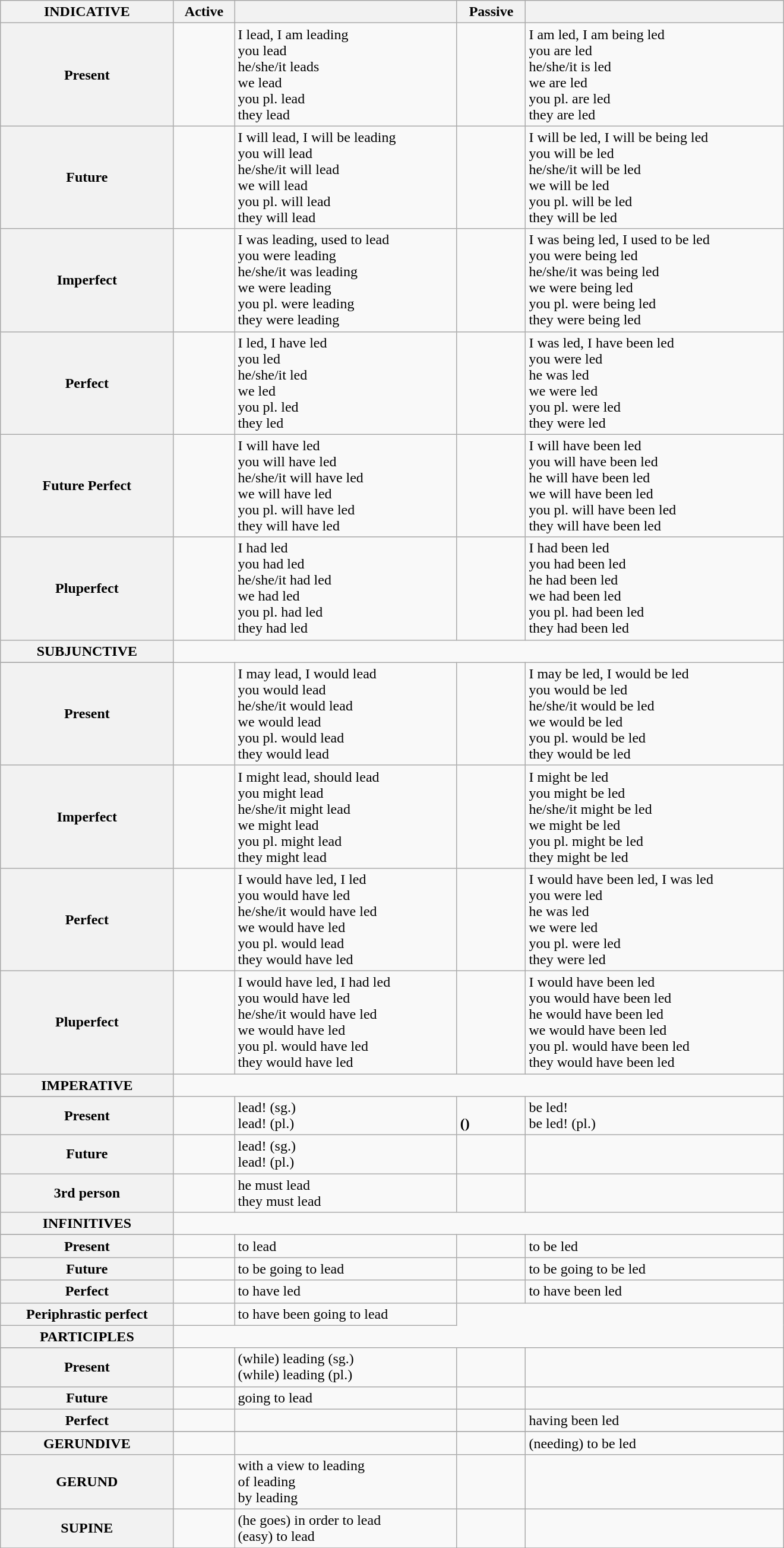<table class="wikitable" style="width: 55em;">
<tr>
<th>INDICATIVE</th>
<th>Active</th>
<th></th>
<th>Passive</th>
<th></th>
</tr>
<tr>
<th>Present</th>
<td><strong></strong><br><strong></strong><br><strong></strong><br><strong></strong><br><strong></strong><br><strong></strong></td>
<td>I lead, I am leading<br>you lead<br>he/she/it leads<br>we lead<br>you pl. lead<br>they lead</td>
<td><strong></strong><br><strong></strong><br><strong></strong><br><strong></strong><br><strong></strong><br><strong></strong></td>
<td>I am led, I am being led<br>you are led<br>he/she/it is led<br>we are led<br>you pl. are led<br>they are led</td>
</tr>
<tr>
<th>Future</th>
<td><strong></strong><br><strong></strong><br><strong></strong><br><strong></strong><br><strong></strong><br><strong></strong></td>
<td>I will lead, I will be leading<br>you will lead<br>he/she/it will lead<br>we will lead<br>you pl. will lead<br>they will lead</td>
<td><strong></strong><br><strong></strong><br><strong></strong><br><strong></strong><br><strong></strong><br><strong></strong></td>
<td>I will be led, I will be being led<br>you will be led<br>he/she/it will be led<br>we will be led<br>you pl. will be led<br>they will be led</td>
</tr>
<tr>
<th>Imperfect</th>
<td><strong></strong><br><strong></strong><br><strong></strong><br><strong></strong><br><strong></strong><br><strong></strong></td>
<td>I was leading, used to lead<br>you were leading<br>he/she/it was leading<br>we were leading<br>you pl. were leading<br>they were leading</td>
<td><strong></strong><br><strong></strong><br><strong></strong><br><strong></strong><br><strong></strong><br><strong></strong></td>
<td>I was being led, I used to be led<br>you were being led<br>he/she/it was being led<br>we were being led<br>you pl. were being led<br>they were being led</td>
</tr>
<tr>
<th>Perfect</th>
<td><strong></strong><br><strong></strong><br><strong></strong><br><strong></strong><br><strong></strong><br><strong></strong></td>
<td>I led, I have led<br>you led<br>he/she/it led<br>we led<br>you pl. led<br>they led</td>
<td><strong></strong><br><strong></strong><br><strong></strong><br><strong></strong><br><strong></strong><br><strong></strong></td>
<td>I was led, I have been led<br>you were led<br>he was led<br>we were led<br>you pl. were led<br>they were led</td>
</tr>
<tr>
<th>Future Perfect</th>
<td><strong></strong><br><strong></strong><br><strong></strong><br><strong></strong><br><strong></strong><br><strong></strong></td>
<td>I will have led<br>you will have led<br>he/she/it will have led<br>we will have led<br>you pl. will have led<br>they will have led</td>
<td><strong></strong><br><strong></strong><br><strong></strong><br><strong></strong><br><strong></strong><br><strong></strong></td>
<td>I will have been led<br>you will have been led<br>he will have been led<br>we will have been led<br>you pl. will have been led<br>they will have been led</td>
</tr>
<tr>
<th>Pluperfect</th>
<td><strong></strong><br><strong></strong><br><strong></strong><br><strong></strong><br><strong></strong><br><strong></strong></td>
<td>I had led<br>you had led<br>he/she/it had led<br>we had led<br>you pl. had led<br>they had led</td>
<td><strong></strong><br><strong></strong><br><strong></strong><br><strong></strong><br><strong></strong><br><strong></strong></td>
<td>I had been led<br>you had been led<br>he had been led<br>we had been led<br>you pl. had been led<br>they had been led</td>
</tr>
<tr>
<th>SUBJUNCTIVE</th>
</tr>
<tr>
</tr>
<tr>
</tr>
<tr>
</tr>
<tr>
<th>Present</th>
<td><strong></strong><br><strong></strong><br><strong></strong><br><strong></strong><br><strong></strong><br><strong></strong></td>
<td>I may lead, I would lead<br>you would lead<br>he/she/it would lead<br>we would lead<br>you pl. would lead<br>they would lead</td>
<td><strong></strong><br><strong></strong><br><strong></strong><br><strong></strong><br><strong></strong><br><strong></strong></td>
<td>I may be led, I would be led<br>you would be  led<br>he/she/it would be  led<br>we would be  led<br>you pl. would be  led<br>they would be  led</td>
</tr>
<tr>
<th>Imperfect</th>
<td><strong></strong><br><strong></strong><br><strong></strong><br><strong></strong><br><strong></strong><br><strong></strong></td>
<td>I might lead, should lead<br>you might lead<br>he/she/it might lead<br>we might lead<br>you pl. might lead<br>they might lead</td>
<td><strong></strong><br><strong></strong><br><strong></strong><br><strong></strong><br><strong></strong><br><strong></strong></td>
<td>I might be led<br>you might be led<br>he/she/it might be led<br>we might be led<br>you pl. might be led<br>they might be led</td>
</tr>
<tr>
<th>Perfect</th>
<td><strong></strong><br><strong></strong><br><strong></strong><br><strong></strong><br><strong></strong><br><strong></strong></td>
<td>I would have led, I led<br>you would have led<br>he/she/it would have led<br>we would have led<br>you pl. would lead<br>they would have led</td>
<td><strong></strong><br><strong></strong><br><strong></strong><br><strong></strong><br><strong></strong><br><strong></strong></td>
<td>I would have been led, I was led<br>you were led<br>he was led<br>we were led<br>you pl. were led<br>they were led</td>
</tr>
<tr>
<th>Pluperfect</th>
<td><strong></strong><br><strong></strong><br><strong></strong><br><strong></strong><br><strong></strong><br><strong></strong></td>
<td>I would have led, I had led<br>you would have led<br>he/she/it would have led<br>we would have led<br>you pl. would have led<br>they would have led</td>
<td><strong></strong><br><strong></strong><br><strong></strong><br><strong></strong><br><strong></strong><br><strong></strong></td>
<td>I would have been led<br>you would have been led<br>he would have been led<br>we would have been led<br>you pl. would have been led<br>they would have been led</td>
</tr>
<tr>
<th>IMPERATIVE</th>
</tr>
<tr>
</tr>
<tr>
</tr>
<tr>
</tr>
<tr>
<th>Present</th>
<td><strong></strong><br><strong></strong></td>
<td>lead! (sg.)<br>lead! (pl.)</td>
<td><strong></strong><br><strong>()</strong></td>
<td>be led!<br>be led! (pl.)</td>
</tr>
<tr>
<th>Future</th>
<td><strong></strong><br><strong></strong></td>
<td>lead! (sg.)<br>lead! (pl.)</td>
<td></td>
<td></td>
</tr>
<tr>
<th>3rd person</th>
<td><strong></strong><br><strong></strong></td>
<td>he must lead<br>they must lead</td>
<td></td>
<td></td>
</tr>
<tr>
<th>INFINITIVES</th>
</tr>
<tr>
</tr>
<tr>
</tr>
<tr>
</tr>
<tr>
<th>Present</th>
<td><strong></strong></td>
<td>to lead</td>
<td><strong></strong></td>
<td>to be led</td>
</tr>
<tr>
<th>Future</th>
<td><strong></strong></td>
<td>to be going to lead</td>
<td><strong></strong></td>
<td>to be going to be led</td>
</tr>
<tr>
<th>Perfect</th>
<td><strong></strong></td>
<td>to have led</td>
<td><strong></strong></td>
<td>to have been led</td>
</tr>
<tr>
<th>Periphrastic perfect</th>
<td><strong></strong></td>
<td>to have been going to lead</td>
</tr>
<tr>
<th>PARTICIPLES</th>
</tr>
<tr>
</tr>
<tr>
</tr>
<tr>
</tr>
<tr>
<th>Present</th>
<td><strong></strong><br><strong></strong></td>
<td>(while) leading (sg.)<br>(while) leading (pl.)</td>
<td></td>
<td></td>
</tr>
<tr>
<th>Future</th>
<td><strong></strong></td>
<td>going to lead</td>
<td></td>
<td></td>
</tr>
<tr>
<th>Perfect</th>
<td></td>
<td></td>
<td><strong></strong></td>
<td>having been led</td>
</tr>
<tr>
</tr>
<tr>
</tr>
<tr>
</tr>
<tr>
</tr>
<tr>
<th>GERUNDIVE</th>
<td></td>
<td></td>
<td><strong></strong></td>
<td>(needing) to be led</td>
</tr>
<tr>
<th>GERUND</th>
<td><strong></strong><br><strong></strong><br><strong></strong></td>
<td>with a view to leading<br>of leading<br>by leading</td>
<td></td>
<td></td>
</tr>
<tr>
<th>SUPINE</th>
<td><strong></strong><br><strong></strong></td>
<td>(he goes) in order to lead<br>(easy) to lead</td>
<td></td>
<td></td>
</tr>
<tr>
</tr>
</table>
